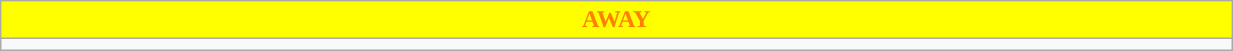<table class="wikitable collapsible collapsed" style="width:65%">
<tr>
<th colspan=6 ! style="color:#FF8000; background:#FFFF00">AWAY</th>
</tr>
<tr>
<td></td>
</tr>
</table>
